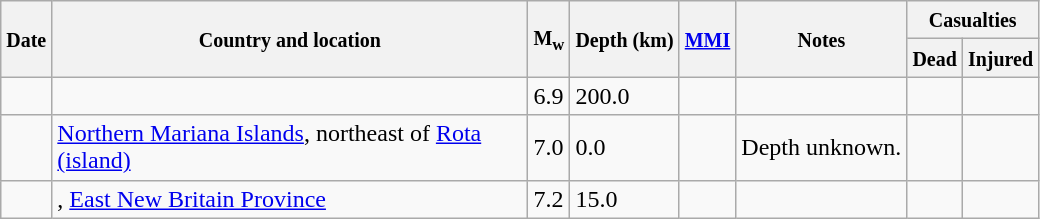<table class="wikitable sortable sort-under" style="border:1px black; margin-left:1em;">
<tr>
<th rowspan="2"><small>Date</small></th>
<th rowspan="2" style="width: 310px"><small>Country and location</small></th>
<th rowspan="2"><small>M<sub>w</sub></small></th>
<th rowspan="2"><small>Depth (km)</small></th>
<th rowspan="2"><small><a href='#'>MMI</a></small></th>
<th rowspan="2" class="unsortable"><small>Notes</small></th>
<th colspan="2"><small>Casualties</small></th>
</tr>
<tr>
<th><small>Dead</small></th>
<th><small>Injured</small></th>
</tr>
<tr>
<td></td>
<td></td>
<td>6.9</td>
<td>200.0</td>
<td></td>
<td></td>
<td></td>
<td></td>
</tr>
<tr>
<td></td>
<td> <a href='#'>Northern Mariana Islands</a>, northeast of <a href='#'>Rota (island)</a></td>
<td>7.0</td>
<td>0.0</td>
<td></td>
<td>Depth unknown.</td>
<td></td>
<td></td>
</tr>
<tr>
<td></td>
<td>, <a href='#'>East New Britain Province</a></td>
<td>7.2</td>
<td>15.0</td>
<td></td>
<td></td>
<td></td>
<td></td>
</tr>
</table>
